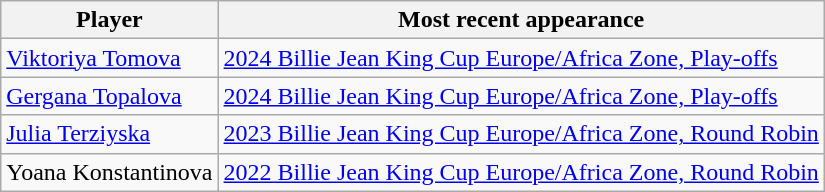<table class="wikitable">
<tr>
<th>Player</th>
<th>Most recent appearance</th>
</tr>
<tr>
<td><a href='#'>Viktoriya Tomova</a></td>
<td><a href='#'>2024 Billie Jean King Cup Europe/Africa Zone, Play-offs</a></td>
</tr>
<tr>
<td><a href='#'>Gergana Topalova</a></td>
<td><a href='#'>2024 Billie Jean King Cup Europe/Africa Zone, Play-offs</a></td>
</tr>
<tr>
<td><a href='#'>Julia Terziyska</a></td>
<td><a href='#'>2023 Billie Jean King Cup Europe/Africa Zone, Round Robin</a></td>
</tr>
<tr>
<td>Yoana Konstantinova</td>
<td><a href='#'>2022 Billie Jean King Cup Europe/Africa Zone, Round Robin</a></td>
</tr>
</table>
